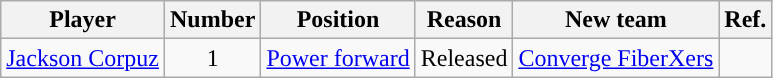<table class="wikitable sortable sortable">
<tr>
<th>Player</th>
<th>Number</th>
<th>Position</th>
<th>Reason</th>
<th>New team</th>
<th>Ref.</th>
</tr>
<tr style="text-align: center">
<td><a href='#'>Jackson Corpuz</a></td>
<td>1</td>
<td><a href='#'>Power forward</a></td>
<td>Released</td>
<td><a href='#'>Converge FiberXers</a></td>
<td></td>
</tr>
</table>
